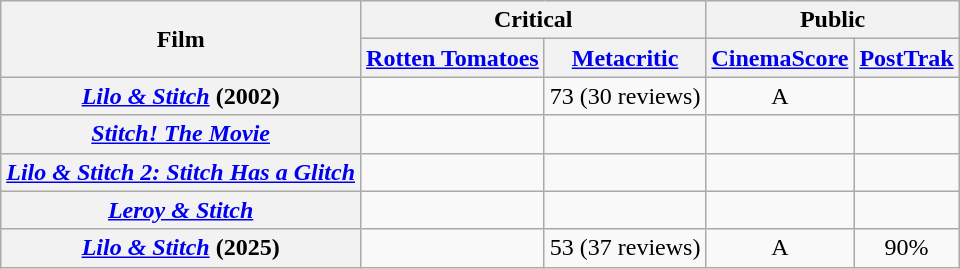<table class="wikitable plainrowheaders sortable" style="text-align: center;">
<tr>
<th scope="col" rowspan="2">Film</th>
<th scope="col" colspan="2">Critical</th>
<th scope="col" colspan="2">Public</th>
</tr>
<tr>
<th scope="col"><a href='#'>Rotten Tomatoes</a></th>
<th scope="col"><a href='#'>Metacritic</a></th>
<th scope="col"><a href='#'>CinemaScore</a></th>
<th scope="col"><a href='#'>PostTrak</a></th>
</tr>
<tr>
<th scope="row"><em><a href='#'>Lilo & Stitch</a></em> (2002)</th>
<td></td>
<td>73 (30 reviews)</td>
<td>A</td>
<td></td>
</tr>
<tr>
<th scope="row"><em><a href='#'>Stitch! The Movie</a></em></th>
<td></td>
<td></td>
<td></td>
<td></td>
</tr>
<tr>
<th scope="row"><em><a href='#'>Lilo & Stitch 2: Stitch Has a Glitch</a></em></th>
<td></td>
<td></td>
<td></td>
<td></td>
</tr>
<tr>
<th scope="row"><em><a href='#'>Leroy & Stitch</a></em></th>
<td></td>
<td></td>
<td></td>
<td></td>
</tr>
<tr>
<th scope="row"><em><a href='#'>Lilo & Stitch</a></em> (2025)</th>
<td></td>
<td>53 (37 reviews)</td>
<td>A</td>
<td>90%</td>
</tr>
</table>
